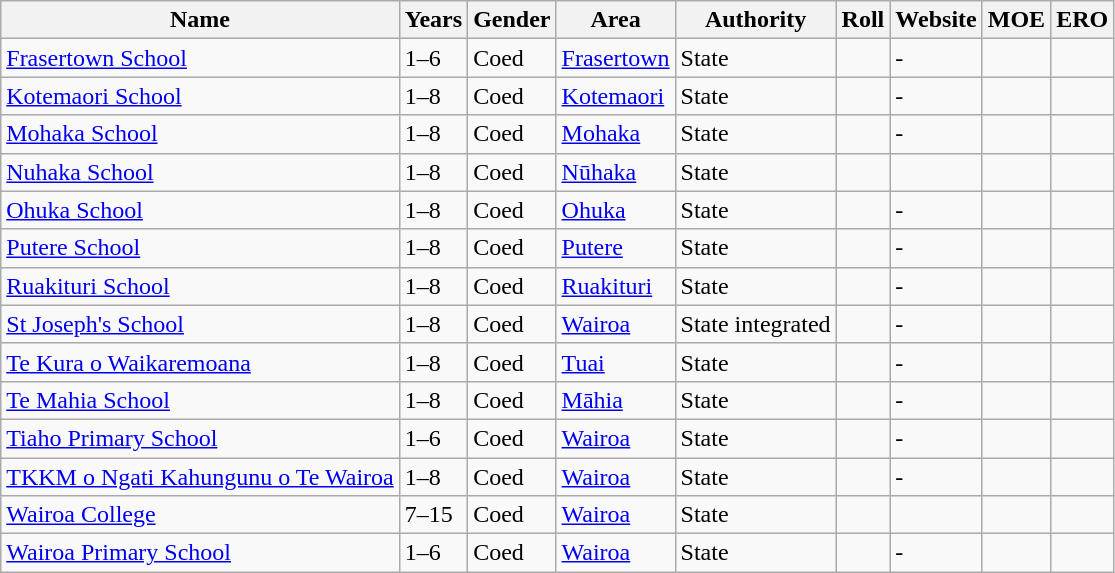<table class="wikitable sortable">
<tr>
<th>Name</th>
<th>Years</th>
<th>Gender</th>
<th>Area</th>
<th>Authority</th>
<th>Roll</th>
<th>Website</th>
<th>MOE</th>
<th>ERO</th>
</tr>
<tr>
<td><a href='#'>Frasertown School</a></td>
<td>1–6</td>
<td>Coed</td>
<td><a href='#'>Frasertown</a></td>
<td>State</td>
<td></td>
<td>-</td>
<td></td>
<td></td>
</tr>
<tr>
<td><a href='#'>Kotemaori School</a></td>
<td>1–8</td>
<td>Coed</td>
<td><a href='#'>Kotemaori</a></td>
<td>State</td>
<td></td>
<td>-</td>
<td></td>
<td></td>
</tr>
<tr>
<td><a href='#'>Mohaka School</a></td>
<td>1–8</td>
<td>Coed</td>
<td><a href='#'>Mohaka</a></td>
<td>State</td>
<td></td>
<td>-</td>
<td></td>
<td></td>
</tr>
<tr>
<td><a href='#'>Nuhaka School</a></td>
<td>1–8</td>
<td>Coed</td>
<td><a href='#'>Nūhaka</a></td>
<td>State</td>
<td></td>
<td></td>
<td></td>
<td></td>
</tr>
<tr>
<td><a href='#'>Ohuka School</a></td>
<td>1–8</td>
<td>Coed</td>
<td><a href='#'>Ohuka</a></td>
<td>State</td>
<td></td>
<td>-</td>
<td></td>
<td></td>
</tr>
<tr>
<td><a href='#'>Putere School</a></td>
<td>1–8</td>
<td>Coed</td>
<td><a href='#'>Putere</a></td>
<td>State</td>
<td></td>
<td>-</td>
<td></td>
<td></td>
</tr>
<tr>
<td><a href='#'>Ruakituri School</a></td>
<td>1–8</td>
<td>Coed</td>
<td><a href='#'>Ruakituri</a></td>
<td>State</td>
<td></td>
<td>-</td>
<td></td>
<td></td>
</tr>
<tr>
<td><a href='#'>St Joseph's School</a></td>
<td>1–8</td>
<td>Coed</td>
<td><a href='#'>Wairoa</a></td>
<td>State integrated</td>
<td></td>
<td>-</td>
<td></td>
<td></td>
</tr>
<tr>
<td><a href='#'>Te Kura o Waikaremoana</a></td>
<td>1–8</td>
<td>Coed</td>
<td><a href='#'>Tuai</a></td>
<td>State</td>
<td></td>
<td>-</td>
<td></td>
<td></td>
</tr>
<tr>
<td><a href='#'>Te Mahia School</a></td>
<td>1–8</td>
<td>Coed</td>
<td><a href='#'>Māhia</a></td>
<td>State</td>
<td></td>
<td>-</td>
<td></td>
<td></td>
</tr>
<tr>
<td><a href='#'>Tiaho Primary School</a></td>
<td>1–6</td>
<td>Coed</td>
<td><a href='#'>Wairoa</a></td>
<td>State</td>
<td></td>
<td>-</td>
<td></td>
<td></td>
</tr>
<tr>
<td><a href='#'>TKKM o Ngati Kahungunu o Te Wairoa</a></td>
<td>1–8</td>
<td>Coed</td>
<td><a href='#'>Wairoa</a></td>
<td>State</td>
<td></td>
<td>-</td>
<td></td>
<td></td>
</tr>
<tr>
<td><a href='#'>Wairoa College</a></td>
<td>7–15</td>
<td>Coed</td>
<td><a href='#'>Wairoa</a></td>
<td>State</td>
<td></td>
<td></td>
<td></td>
<td></td>
</tr>
<tr>
<td><a href='#'>Wairoa Primary School</a></td>
<td>1–6</td>
<td>Coed</td>
<td><a href='#'>Wairoa</a></td>
<td>State</td>
<td></td>
<td>-</td>
<td></td>
<td></td>
</tr>
</table>
